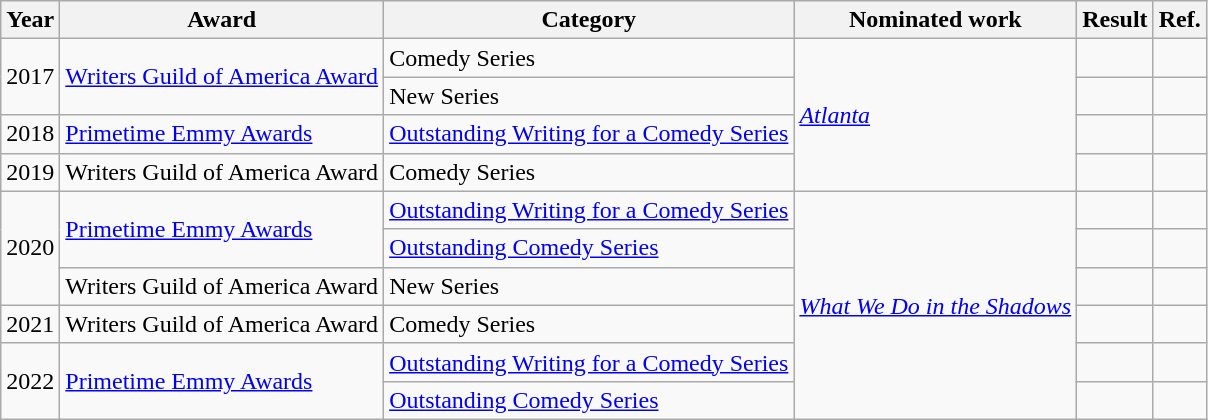<table class="wikitable sortable">
<tr>
<th>Year</th>
<th>Award</th>
<th>Category</th>
<th>Nominated work</th>
<th>Result</th>
<th>Ref.</th>
</tr>
<tr>
<td rowspan="2">2017</td>
<td rowspan="2"><a href='#'>Writers Guild of America Award</a></td>
<td>Comedy Series</td>
<td rowspan="4"><em><a href='#'>Atlanta</a></em></td>
<td></td>
<td></td>
</tr>
<tr>
<td>New Series</td>
<td></td>
<td></td>
</tr>
<tr>
<td>2018</td>
<td><a href='#'>Primetime Emmy Awards</a></td>
<td><a href='#'>Outstanding Writing for a Comedy Series</a>  </td>
<td></td>
<td></td>
</tr>
<tr>
<td>2019</td>
<td>Writers Guild of America Award</td>
<td>Comedy Series</td>
<td></td>
<td></td>
</tr>
<tr>
<td rowspan="3">2020</td>
<td rowspan="2"><a href='#'>Primetime Emmy Awards</a></td>
<td><a href='#'>Outstanding Writing for a Comedy Series</a>  </td>
<td rowspan="6"><em><a href='#'>What We Do in the Shadows</a></em></td>
<td></td>
<td></td>
</tr>
<tr>
<td><a href='#'>Outstanding Comedy Series</a></td>
<td></td>
<td></td>
</tr>
<tr>
<td>Writers Guild of America Award</td>
<td>New Series</td>
<td></td>
<td></td>
</tr>
<tr>
<td>2021</td>
<td>Writers Guild of America Award</td>
<td>Comedy Series</td>
<td></td>
<td></td>
</tr>
<tr>
<td rowspan="2">2022</td>
<td rowspan="2"><a href='#'>Primetime Emmy Awards</a></td>
<td><a href='#'>Outstanding Writing for a Comedy Series</a>  </td>
<td></td>
<td></td>
</tr>
<tr>
<td><a href='#'>Outstanding Comedy Series</a></td>
<td></td>
<td></td>
</tr>
</table>
